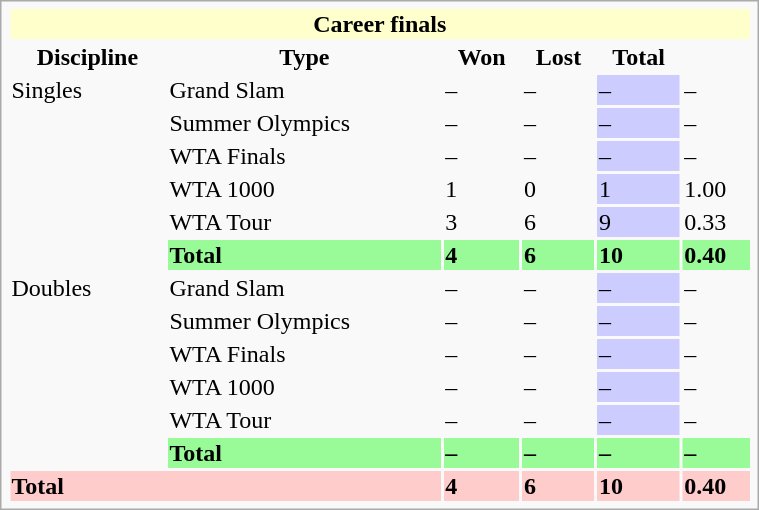<table class="infobox vcard vevent nowrap" width=40%>
<tr bgcolor=ffffcc>
<th colspan=6>Career finals</th>
</tr>
<tr>
<th>Discipline</th>
<th>Type</th>
<th>Won</th>
<th>Lost</th>
<th>Total</th>
<th></th>
</tr>
<tr>
<td rowspan=6>Singles</td>
<td>Grand Slam</td>
<td>–</td>
<td>–</td>
<td bgcolor="CCCCFF">–</td>
<td>–</td>
</tr>
<tr>
<td>Summer Olympics</td>
<td>–</td>
<td>–</td>
<td bgcolor="CCCCFF">–</td>
<td>–</td>
</tr>
<tr>
<td>WTA Finals</td>
<td>–</td>
<td>–</td>
<td bgcolor=CCCCFF>–</td>
<td>–</td>
</tr>
<tr>
<td>WTA 1000</td>
<td>1</td>
<td>0</td>
<td bgcolor="CCCCFF">1</td>
<td>1.00</td>
</tr>
<tr>
<td>WTA Tour</td>
<td>3</td>
<td>6</td>
<td bgcolor="CCCCFF">9</td>
<td>0.33</td>
</tr>
<tr style="font-weight:bold;background:#98FB98;">
<td>Total</td>
<td>4</td>
<td>6</td>
<td>10</td>
<td>0.40</td>
</tr>
<tr>
<td rowspan=6>Doubles</td>
<td>Grand Slam</td>
<td>–</td>
<td>–</td>
<td bgcolor="CCCCFF">–</td>
<td>–</td>
</tr>
<tr>
<td>Summer Olympics</td>
<td>–</td>
<td>–</td>
<td bgcolor=CCCCFF>–</td>
<td>–</td>
</tr>
<tr>
<td>WTA Finals</td>
<td>–</td>
<td>–</td>
<td bgcolor=CCCCFF>–</td>
<td>–</td>
</tr>
<tr>
<td>WTA 1000</td>
<td>–</td>
<td>–</td>
<td bgcolor="CCCCFF">–</td>
<td>–</td>
</tr>
<tr>
<td>WTA Tour</td>
<td>–</td>
<td>–</td>
<td bgcolor="CCCCFF">–</td>
<td>–</td>
</tr>
<tr style="font-weight:bold;background:#98FB98;">
<td>Total</td>
<td>–</td>
<td>–</td>
<td>–</td>
<td>–</td>
</tr>
<tr style="font-weight:bold;background:#FCC;">
<td colspan="2">Total</td>
<td>4</td>
<td>6</td>
<td>10</td>
<td>0.40</td>
</tr>
</table>
